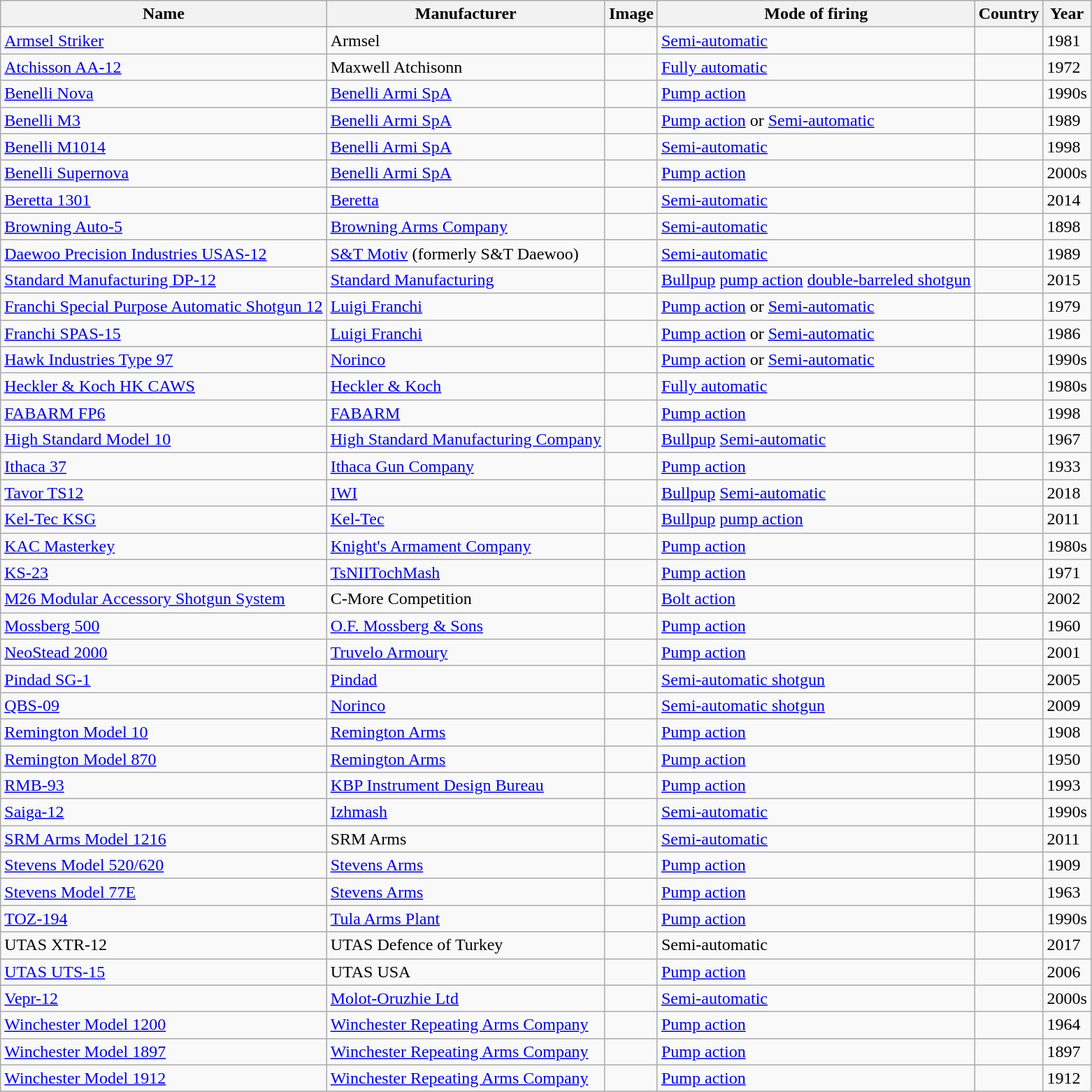<table class="wikitable sortable">
<tr>
<th>Name</th>
<th>Manufacturer</th>
<th>Image</th>
<th>Mode of firing</th>
<th>Country</th>
<th>Year</th>
</tr>
<tr>
<td><a href='#'>Armsel Striker</a></td>
<td>Armsel</td>
<td></td>
<td><a href='#'>Semi-automatic</a></td>
<td></td>
<td>1981</td>
</tr>
<tr>
<td><a href='#'>Atchisson AA-12</a></td>
<td>Maxwell Atchisonn</td>
<td></td>
<td><a href='#'>Fully automatic</a></td>
<td></td>
<td>1972</td>
</tr>
<tr>
<td><a href='#'>Benelli Nova</a></td>
<td><a href='#'>Benelli Armi SpA</a></td>
<td></td>
<td><a href='#'>Pump action</a></td>
<td></td>
<td>1990s</td>
</tr>
<tr>
<td><a href='#'>Benelli M3</a></td>
<td><a href='#'>Benelli Armi SpA</a></td>
<td></td>
<td><a href='#'>Pump action</a> or <a href='#'>Semi-automatic</a></td>
<td></td>
<td>1989</td>
</tr>
<tr>
<td><a href='#'>Benelli M1014</a></td>
<td><a href='#'>Benelli Armi SpA</a></td>
<td></td>
<td><a href='#'>Semi-automatic</a></td>
<td></td>
<td>1998</td>
</tr>
<tr>
<td><a href='#'>Benelli Supernova</a></td>
<td><a href='#'>Benelli Armi SpA</a></td>
<td></td>
<td><a href='#'>Pump action</a></td>
<td></td>
<td>2000s</td>
</tr>
<tr>
<td><a href='#'>Beretta 1301</a></td>
<td><a href='#'>Beretta</a></td>
<td></td>
<td><a href='#'>Semi-automatic</a></td>
<td></td>
<td>2014</td>
</tr>
<tr>
<td><a href='#'>Browning Auto-5</a></td>
<td><a href='#'>Browning Arms Company</a></td>
<td></td>
<td><a href='#'>Semi-automatic</a></td>
<td></td>
<td>1898</td>
</tr>
<tr>
<td><a href='#'>Daewoo Precision Industries USAS-12</a></td>
<td><a href='#'>S&T Motiv</a> (formerly S&T Daewoo)</td>
<td></td>
<td><a href='#'>Semi-automatic</a></td>
<td></td>
<td>1989</td>
</tr>
<tr>
<td><a href='#'>Standard Manufacturing DP-12</a></td>
<td><a href='#'>Standard Manufacturing</a></td>
<td></td>
<td><a href='#'>Bullpup</a> <a href='#'>pump action</a> <a href='#'>double-barreled shotgun</a></td>
<td></td>
<td>2015</td>
</tr>
<tr>
<td><a href='#'>Franchi Special Purpose Automatic Shotgun 12</a></td>
<td><a href='#'>Luigi Franchi</a></td>
<td></td>
<td><a href='#'>Pump action</a> or <a href='#'>Semi-automatic</a></td>
<td></td>
<td>1979</td>
</tr>
<tr>
<td><a href='#'>Franchi SPAS-15</a></td>
<td><a href='#'>Luigi Franchi</a></td>
<td></td>
<td><a href='#'>Pump action</a> or <a href='#'>Semi-automatic</a></td>
<td></td>
<td>1986</td>
</tr>
<tr>
<td><a href='#'>Hawk Industries Type 97</a></td>
<td><a href='#'>Norinco</a></td>
<td></td>
<td><a href='#'>Pump action</a> or <a href='#'>Semi-automatic</a></td>
<td></td>
<td>1990s</td>
</tr>
<tr>
<td><a href='#'>Heckler & Koch HK CAWS</a></td>
<td><a href='#'>Heckler & Koch</a></td>
<td></td>
<td><a href='#'>Fully automatic</a></td>
<td></td>
<td>1980s</td>
</tr>
<tr>
<td><a href='#'>FABARM FP6</a></td>
<td><a href='#'>FABARM</a></td>
<td></td>
<td><a href='#'>Pump action</a></td>
<td></td>
<td>1998</td>
</tr>
<tr>
<td><a href='#'>High Standard Model 10</a></td>
<td><a href='#'>High Standard Manufacturing Company</a></td>
<td></td>
<td><a href='#'>Bullpup</a> <a href='#'>Semi-automatic</a></td>
<td></td>
<td>1967</td>
</tr>
<tr>
<td><a href='#'>Ithaca 37</a></td>
<td><a href='#'>Ithaca Gun Company</a></td>
<td></td>
<td><a href='#'>Pump action</a></td>
<td></td>
<td>1933</td>
</tr>
<tr>
<td><a href='#'>Tavor TS12</a></td>
<td><a href='#'>IWI</a></td>
<td></td>
<td><a href='#'>Bullpup</a> <a href='#'>Semi-automatic</a></td>
<td></td>
<td>2018</td>
</tr>
<tr>
<td><a href='#'>Kel-Tec KSG</a></td>
<td><a href='#'>Kel-Tec</a></td>
<td></td>
<td><a href='#'>Bullpup</a> <a href='#'>pump action</a></td>
<td></td>
<td>2011</td>
</tr>
<tr>
<td><a href='#'>KAC Masterkey</a></td>
<td><a href='#'>Knight's Armament Company</a></td>
<td></td>
<td><a href='#'>Pump action</a></td>
<td></td>
<td>1980s</td>
</tr>
<tr>
<td><a href='#'>KS-23</a></td>
<td><a href='#'>TsNIITochMash</a></td>
<td></td>
<td><a href='#'>Pump action</a></td>
<td></td>
<td>1971</td>
</tr>
<tr>
<td><a href='#'>M26 Modular Accessory Shotgun System</a></td>
<td>C-More Competition</td>
<td></td>
<td><a href='#'>Bolt action</a></td>
<td></td>
<td>2002</td>
</tr>
<tr>
<td><a href='#'>Mossberg 500</a></td>
<td><a href='#'>O.F. Mossberg & Sons</a></td>
<td></td>
<td><a href='#'>Pump action</a></td>
<td></td>
<td>1960</td>
</tr>
<tr>
<td><a href='#'>NeoStead 2000</a></td>
<td><a href='#'>Truvelo Armoury</a></td>
<td></td>
<td><a href='#'>Pump action</a></td>
<td></td>
<td>2001</td>
</tr>
<tr>
<td><a href='#'>Pindad SG-1</a></td>
<td><a href='#'>Pindad</a></td>
<td></td>
<td><a href='#'>Semi-automatic shotgun</a></td>
<td></td>
<td>2005</td>
</tr>
<tr>
<td><a href='#'>QBS-09</a></td>
<td><a href='#'>Norinco</a></td>
<td></td>
<td><a href='#'>Semi-automatic shotgun</a></td>
<td></td>
<td>2009</td>
</tr>
<tr>
<td><a href='#'>Remington Model 10</a></td>
<td><a href='#'>Remington Arms</a></td>
<td></td>
<td><a href='#'>Pump action</a></td>
<td></td>
<td>1908</td>
</tr>
<tr>
<td><a href='#'>Remington Model 870</a></td>
<td><a href='#'>Remington Arms</a></td>
<td></td>
<td><a href='#'>Pump action</a></td>
<td></td>
<td>1950</td>
</tr>
<tr>
<td><a href='#'>RMB-93</a></td>
<td><a href='#'>KBP Instrument Design Bureau</a></td>
<td></td>
<td><a href='#'>Pump action</a></td>
<td></td>
<td>1993</td>
</tr>
<tr>
<td><a href='#'>Saiga-12</a></td>
<td><a href='#'>Izhmash</a></td>
<td></td>
<td><a href='#'>Semi-automatic</a></td>
<td></td>
<td>1990s</td>
</tr>
<tr>
<td><a href='#'>SRM Arms Model 1216</a></td>
<td>SRM Arms</td>
<td></td>
<td><a href='#'>Semi-automatic</a></td>
<td></td>
<td>2011</td>
</tr>
<tr>
<td><a href='#'>Stevens Model 520/620</a></td>
<td><a href='#'>Stevens Arms</a></td>
<td></td>
<td><a href='#'>Pump action</a></td>
<td></td>
<td>1909</td>
</tr>
<tr>
<td><a href='#'>Stevens Model 77E</a></td>
<td><a href='#'>Stevens Arms</a></td>
<td></td>
<td><a href='#'>Pump action</a></td>
<td></td>
<td>1963</td>
</tr>
<tr>
<td><a href='#'>TOZ-194</a></td>
<td><a href='#'>Tula Arms Plant</a></td>
<td></td>
<td><a href='#'>Pump action</a></td>
<td></td>
<td>1990s</td>
</tr>
<tr>
<td>UTAS XTR-12</td>
<td>UTAS Defence of Turkey</td>
<td></td>
<td>Semi-automatic</td>
<td></td>
<td>2017</td>
</tr>
<tr>
<td><a href='#'>UTAS UTS-15</a></td>
<td>UTAS USA</td>
<td></td>
<td><a href='#'>Pump action</a></td>
<td></td>
<td>2006</td>
</tr>
<tr>
<td><a href='#'>Vepr-12</a></td>
<td><a href='#'>Molot-Oruzhie Ltd</a></td>
<td></td>
<td><a href='#'>Semi-automatic</a></td>
<td></td>
<td>2000s</td>
</tr>
<tr>
<td><a href='#'>Winchester Model 1200</a></td>
<td><a href='#'>Winchester Repeating Arms Company</a></td>
<td></td>
<td><a href='#'>Pump action</a></td>
<td></td>
<td>1964</td>
</tr>
<tr>
<td><a href='#'>Winchester Model 1897</a></td>
<td><a href='#'>Winchester Repeating Arms Company</a></td>
<td></td>
<td><a href='#'>Pump action</a></td>
<td></td>
<td>1897</td>
</tr>
<tr>
<td><a href='#'>Winchester Model 1912</a></td>
<td><a href='#'>Winchester Repeating Arms Company</a></td>
<td></td>
<td><a href='#'>Pump action</a></td>
<td></td>
<td>1912</td>
</tr>
</table>
